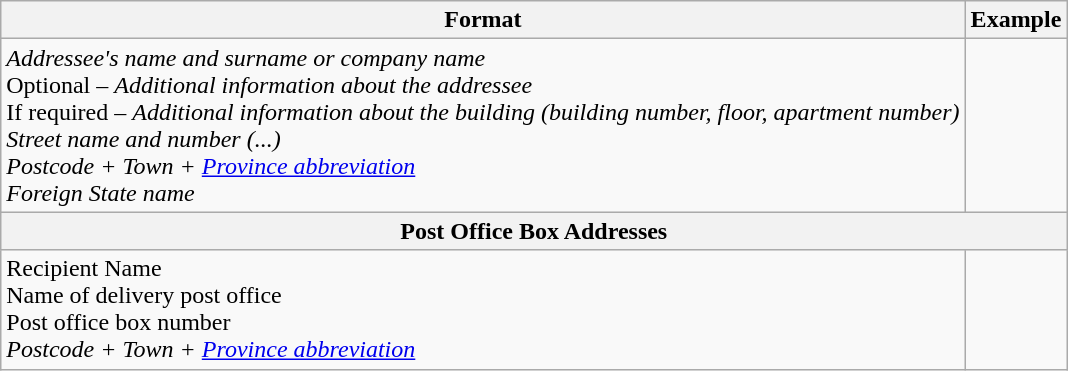<table class="wikitable">
<tr>
<th>Format</th>
<th>Example</th>
</tr>
<tr>
<td><em>Addressee's name and surname or company name</em><br>Optional – <em>Additional information about the addressee</em><br>If required – <em>Additional information about the building (building number, floor, apartment number)</em><br><em>Street name and number (</em><em>...)</em><br><em>Postcode + Town + <a href='#'>Province abbreviation</a></em><br><em>Foreign State name</em></td>
<td><br></td>
</tr>
<tr>
<th colspan="2">Post Office Box Addresses</th>
</tr>
<tr>
<td>Recipient Name<br>Name of delivery post office<br>Post office box number<br><em>Postcode + Town + <a href='#'>Province abbreviation</a></em></td>
<td></td>
</tr>
</table>
